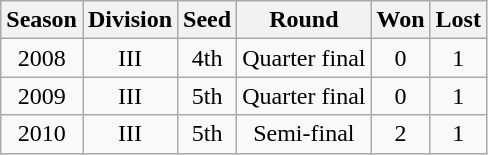<table class="wikitable" style="text-align:center">
<tr>
<th>Season</th>
<th>Division</th>
<th>Seed</th>
<th>Round</th>
<th>Won</th>
<th>Lost</th>
</tr>
<tr>
<td>2008</td>
<td>III</td>
<td>4th</td>
<td>Quarter final</td>
<td>0</td>
<td>1</td>
</tr>
<tr>
<td>2009</td>
<td>III</td>
<td>5th</td>
<td>Quarter final</td>
<td>0</td>
<td>1</td>
</tr>
<tr>
<td>2010</td>
<td>III</td>
<td>5th</td>
<td>Semi-final</td>
<td>2</td>
<td>1</td>
</tr>
</table>
